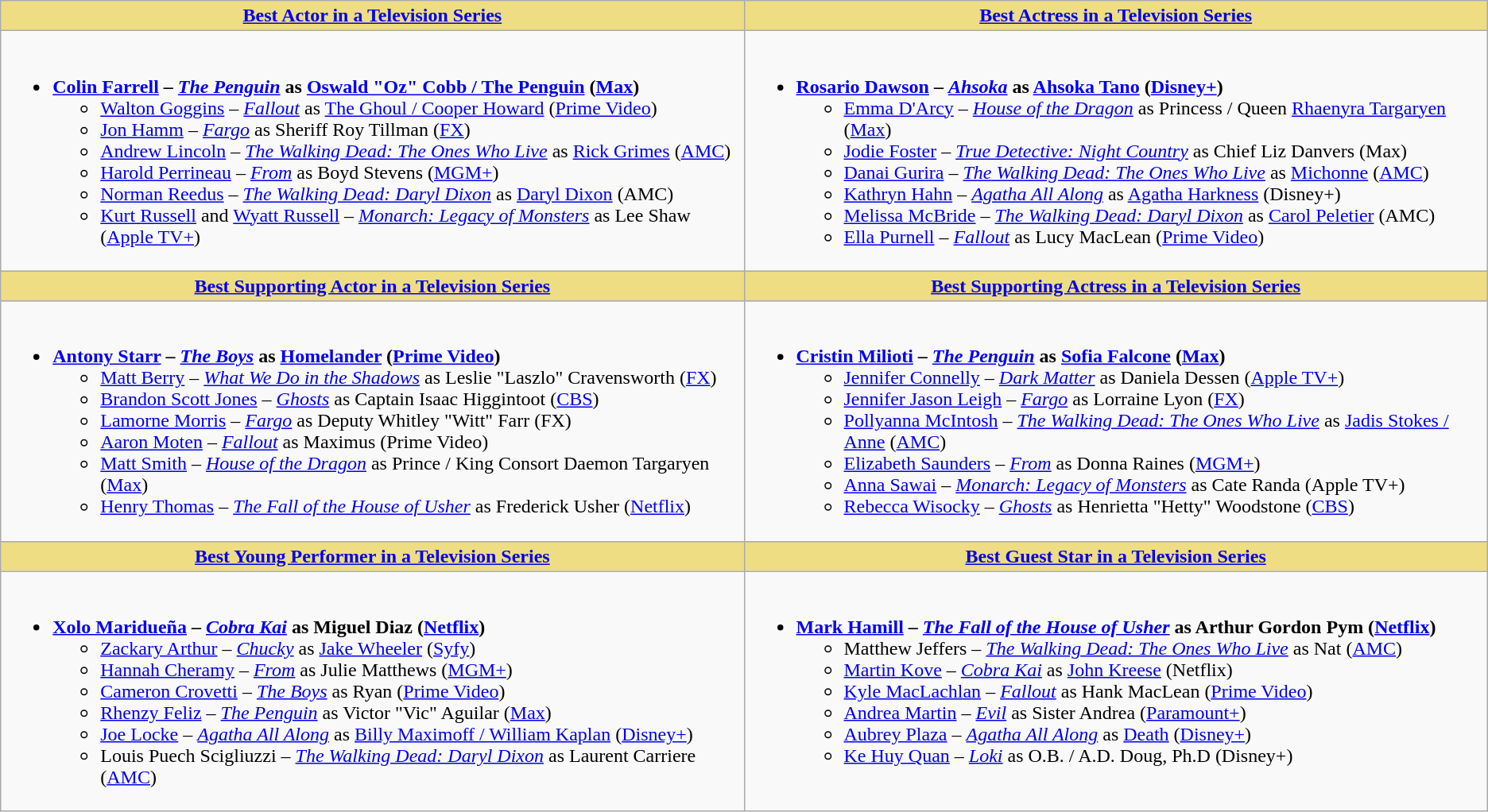<table class="wikitable">
<tr>
<th style="background:#EEDD82; width:50%"><a href='#'>Best Actor in a Television Series</a></th>
<th style="background:#EEDD82; width:50%"><a href='#'>Best Actress in a Television Series</a></th>
</tr>
<tr>
<td valign="top"><br><ul><li><strong><a href='#'>Colin Farrell</a> – <em><a href='#'>The Penguin</a></em> as <a href='#'>Oswald "Oz" Cobb / The Penguin</a> (<a href='#'>Max</a>)</strong><ul><li><a href='#'>Walton Goggins</a> – <em><a href='#'>Fallout</a></em> as <a href='#'>The Ghoul / Cooper Howard</a> (<a href='#'>Prime Video</a>)</li><li><a href='#'>Jon Hamm</a> – <em><a href='#'>Fargo</a></em> as Sheriff Roy Tillman (<a href='#'>FX</a>)</li><li><a href='#'>Andrew Lincoln</a> – <em><a href='#'>The Walking Dead: The Ones Who Live</a></em> as <a href='#'>Rick Grimes</a> (<a href='#'>AMC</a>)</li><li><a href='#'>Harold Perrineau</a> – <em><a href='#'>From</a></em> as Boyd Stevens (<a href='#'>MGM+</a>)</li><li><a href='#'>Norman Reedus</a> – <em><a href='#'>The Walking Dead: Daryl Dixon</a></em> as <a href='#'>Daryl Dixon</a> (AMC)</li><li><a href='#'>Kurt Russell</a> and <a href='#'>Wyatt Russell</a> – <em><a href='#'>Monarch: Legacy of Monsters</a></em> as Lee Shaw (<a href='#'>Apple TV+</a>)</li></ul></li></ul></td>
<td valign="top"><br><ul><li><strong><a href='#'>Rosario Dawson</a> – <em><a href='#'>Ahsoka</a></em> as <a href='#'>Ahsoka Tano</a> (<a href='#'>Disney+</a>)</strong><ul><li><a href='#'>Emma D'Arcy</a> – <em><a href='#'>House of the Dragon</a></em> as Princess / Queen <a href='#'>Rhaenyra Targaryen</a> (<a href='#'>Max</a>)</li><li><a href='#'>Jodie Foster</a> – <em><a href='#'>True Detective: Night Country</a></em> as Chief Liz Danvers (Max)</li><li><a href='#'>Danai Gurira</a> – <em><a href='#'>The Walking Dead: The Ones Who Live</a></em> as <a href='#'>Michonne</a> (<a href='#'>AMC</a>)</li><li><a href='#'>Kathryn Hahn</a> – <em><a href='#'>Agatha All Along</a></em> as <a href='#'>Agatha Harkness</a> (Disney+)</li><li><a href='#'>Melissa McBride</a> – <em><a href='#'>The Walking Dead: Daryl Dixon</a></em> as <a href='#'>Carol Peletier</a> (AMC)</li><li><a href='#'>Ella Purnell</a> – <em><a href='#'>Fallout</a></em> as Lucy MacLean (<a href='#'>Prime Video</a>)</li></ul></li></ul></td>
</tr>
<tr>
<th style="background:#EEDD82; width:50%"><a href='#'>Best Supporting Actor in a Television Series</a></th>
<th style="background:#EEDD82; width:50%"><a href='#'>Best Supporting Actress in a Television Series</a></th>
</tr>
<tr>
<td valign="top"><br><ul><li><strong><a href='#'>Antony Starr</a> – <em><a href='#'>The Boys</a></em> as <a href='#'>Homelander</a> (<a href='#'>Prime Video</a>)</strong><ul><li><a href='#'>Matt Berry</a> – <em><a href='#'>What We Do in the Shadows</a></em> as Leslie "Laszlo" Cravensworth (<a href='#'>FX</a>)</li><li><a href='#'>Brandon Scott Jones</a> – <em><a href='#'>Ghosts</a></em> as Captain Isaac Higgintoot (<a href='#'>CBS</a>)</li><li><a href='#'>Lamorne Morris</a> – <em><a href='#'>Fargo</a></em> as Deputy Whitley "Witt" Farr (FX)</li><li><a href='#'>Aaron Moten</a> – <em><a href='#'>Fallout</a></em> as Maximus (Prime Video)</li><li><a href='#'>Matt Smith</a> – <em><a href='#'>House of the Dragon</a></em> as Prince / King Consort Daemon Targaryen (<a href='#'>Max</a>)</li><li><a href='#'>Henry Thomas</a> – <em><a href='#'>The Fall of the House of Usher</a></em> as Frederick Usher (<a href='#'>Netflix</a>)</li></ul></li></ul></td>
<td valign="top"><br><ul><li><strong><a href='#'>Cristin Milioti</a> – <em><a href='#'>The Penguin</a></em> as <a href='#'>Sofia Falcone</a> (<a href='#'>Max</a>)</strong><ul><li><a href='#'>Jennifer Connelly</a> – <em><a href='#'>Dark Matter</a></em> as Daniela Dessen (<a href='#'>Apple TV+</a>)</li><li><a href='#'>Jennifer Jason Leigh</a> – <em><a href='#'>Fargo</a></em> as Lorraine Lyon (<a href='#'>FX</a>)</li><li><a href='#'>Pollyanna McIntosh</a> – <em><a href='#'>The Walking Dead: The Ones Who Live</a></em> as <a href='#'>Jadis Stokes / Anne</a> (<a href='#'>AMC</a>)</li><li><a href='#'>Elizabeth Saunders</a> – <em><a href='#'>From</a></em> as Donna Raines (<a href='#'>MGM+</a>)</li><li><a href='#'>Anna Sawai</a> – <em><a href='#'>Monarch: Legacy of Monsters</a></em> as Cate Randa (Apple TV+)</li><li><a href='#'>Rebecca Wisocky</a> – <em><a href='#'>Ghosts</a></em> as Henrietta "Hetty" Woodstone (<a href='#'>CBS</a>)</li></ul></li></ul></td>
</tr>
<tr>
<th style="background:#EEDD82; width:50%"><a href='#'>Best Young Performer in a Television Series</a></th>
<th style="background:#EEDD82; width:50%"><a href='#'>Best Guest Star in a Television Series</a></th>
</tr>
<tr>
<td valign="top"><br><ul><li><strong><a href='#'>Xolo Maridueña</a> – <em><a href='#'>Cobra Kai</a></em> as Miguel Diaz (<a href='#'>Netflix</a>)</strong><ul><li><a href='#'>Zackary Arthur</a> – <em><a href='#'>Chucky</a></em> as <a href='#'>Jake Wheeler</a> (<a href='#'>Syfy</a>)</li><li><a href='#'>Hannah Cheramy</a> – <em><a href='#'>From</a></em> as Julie Matthews (<a href='#'>MGM+</a>)</li><li><a href='#'>Cameron Crovetti</a> – <em><a href='#'>The Boys</a></em> as Ryan (<a href='#'>Prime Video</a>)</li><li><a href='#'>Rhenzy Feliz</a> – <em><a href='#'>The Penguin</a></em> as Victor "Vic" Aguilar (<a href='#'>Max</a>)</li><li><a href='#'>Joe Locke</a> – <em><a href='#'>Agatha All Along</a></em> as <a href='#'>Billy Maximoff / William Kaplan</a> (<a href='#'>Disney+</a>)</li><li>Louis Puech Scigliuzzi – <em><a href='#'>The Walking Dead: Daryl Dixon</a></em> as Laurent Carriere (<a href='#'>AMC</a>)</li></ul></li></ul></td>
<td valign="top"><br><ul><li><strong><a href='#'>Mark Hamill</a> – <em><a href='#'>The Fall of the House of Usher</a></em> as Arthur Gordon Pym (<a href='#'>Netflix</a>)</strong><ul><li>Matthew Jeffers – <em><a href='#'>The Walking Dead: The Ones Who Live</a></em> as Nat (<a href='#'>AMC</a>)</li><li><a href='#'>Martin Kove</a> – <em><a href='#'>Cobra Kai</a></em> as <a href='#'>John Kreese</a> (Netflix)</li><li><a href='#'>Kyle MacLachlan</a> – <em><a href='#'>Fallout</a></em> as Hank MacLean (<a href='#'>Prime Video</a>)</li><li><a href='#'>Andrea Martin</a> – <em><a href='#'>Evil</a></em> as Sister Andrea (<a href='#'>Paramount+</a>)</li><li><a href='#'>Aubrey Plaza</a> – <em><a href='#'>Agatha All Along</a></em> as <a href='#'>Death</a> (<a href='#'>Disney+</a>)</li><li><a href='#'>Ke Huy Quan</a> – <em><a href='#'>Loki</a></em> as O.B. / A.D. Doug, Ph.D (Disney+)</li></ul></li></ul></td>
</tr>
</table>
